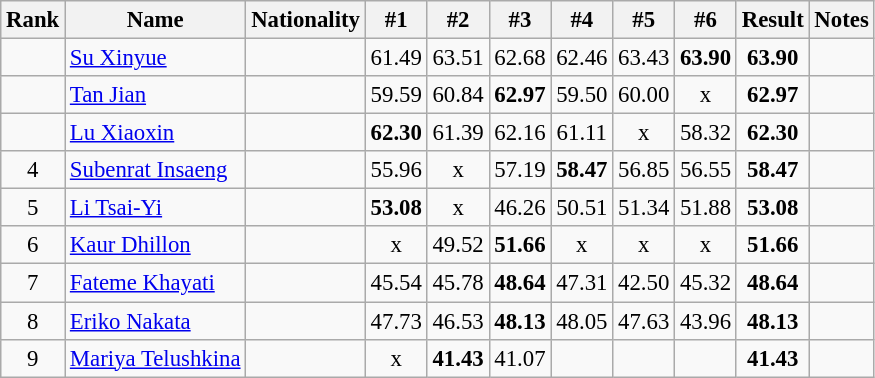<table class="wikitable sortable" style="text-align:center;font-size:95%">
<tr>
<th>Rank</th>
<th>Name</th>
<th>Nationality</th>
<th>#1</th>
<th>#2</th>
<th>#3</th>
<th>#4</th>
<th>#5</th>
<th>#6</th>
<th>Result</th>
<th>Notes</th>
</tr>
<tr>
<td></td>
<td align=left><a href='#'>Su Xinyue</a></td>
<td align=left></td>
<td>61.49</td>
<td>63.51</td>
<td>62.68</td>
<td>62.46</td>
<td>63.43</td>
<td><strong>63.90</strong></td>
<td><strong>63.90</strong></td>
<td></td>
</tr>
<tr>
<td></td>
<td align=left><a href='#'>Tan Jian</a></td>
<td align=left></td>
<td>59.59</td>
<td>60.84</td>
<td><strong>62.97</strong></td>
<td>59.50</td>
<td>60.00</td>
<td>x</td>
<td><strong>62.97</strong></td>
<td></td>
</tr>
<tr>
<td></td>
<td align=left><a href='#'>Lu Xiaoxin</a></td>
<td align=left></td>
<td><strong>62.30</strong></td>
<td>61.39</td>
<td>62.16</td>
<td>61.11</td>
<td>x</td>
<td>58.32</td>
<td><strong>62.30</strong></td>
<td></td>
</tr>
<tr>
<td>4</td>
<td align=left><a href='#'>Subenrat Insaeng</a></td>
<td align=left></td>
<td>55.96</td>
<td>x</td>
<td>57.19</td>
<td><strong>58.47</strong></td>
<td>56.85</td>
<td>56.55</td>
<td><strong>58.47</strong></td>
<td></td>
</tr>
<tr>
<td>5</td>
<td align=left><a href='#'>Li Tsai-Yi</a></td>
<td align=left></td>
<td><strong>53.08</strong></td>
<td>x</td>
<td>46.26</td>
<td>50.51</td>
<td>51.34</td>
<td>51.88</td>
<td><strong>53.08</strong></td>
<td></td>
</tr>
<tr>
<td>6</td>
<td align=left><a href='#'>Kaur Dhillon</a></td>
<td align=left></td>
<td>x</td>
<td>49.52</td>
<td><strong>51.66</strong></td>
<td>x</td>
<td>x</td>
<td>x</td>
<td><strong>51.66</strong></td>
<td></td>
</tr>
<tr>
<td>7</td>
<td align=left><a href='#'>Fateme Khayati</a></td>
<td align=left></td>
<td>45.54</td>
<td>45.78</td>
<td><strong>48.64</strong></td>
<td>47.31</td>
<td>42.50</td>
<td>45.32</td>
<td><strong>48.64</strong></td>
<td></td>
</tr>
<tr>
<td>8</td>
<td align=left><a href='#'>Eriko Nakata</a></td>
<td align=left></td>
<td>47.73</td>
<td>46.53</td>
<td><strong>48.13</strong></td>
<td>48.05</td>
<td>47.63</td>
<td>43.96</td>
<td><strong>48.13</strong></td>
<td></td>
</tr>
<tr>
<td>9</td>
<td align=left><a href='#'>Mariya Telushkina</a></td>
<td align=left></td>
<td>x</td>
<td><strong>41.43</strong></td>
<td>41.07</td>
<td></td>
<td></td>
<td></td>
<td><strong>41.43</strong></td>
<td></td>
</tr>
</table>
